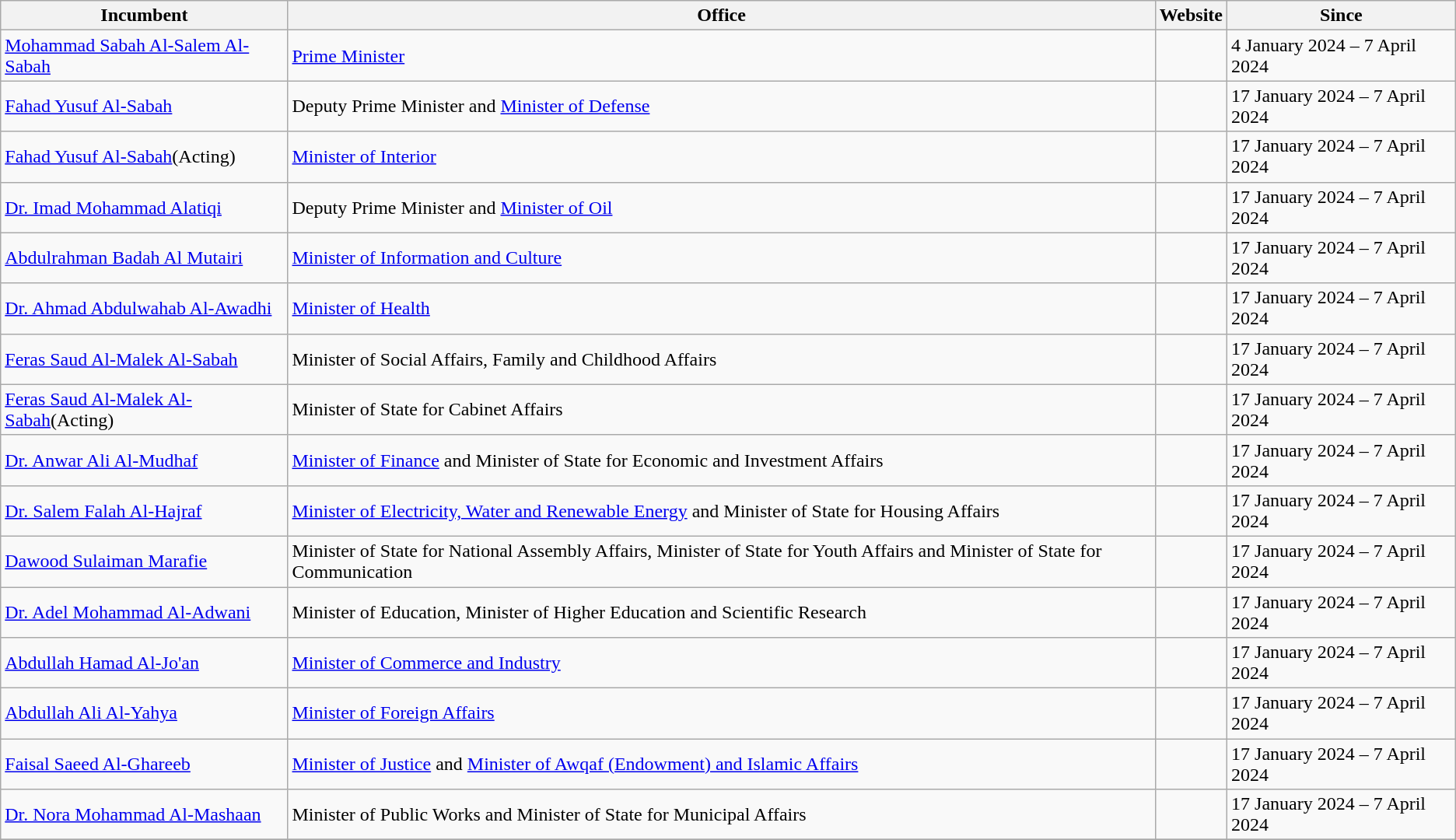<table class="wikitable">
<tr>
<th><strong>Incumbent</strong></th>
<th>Office</th>
<th>Website</th>
<th>Since</th>
</tr>
<tr>
<td><a href='#'>Mohammad Sabah Al-Salem Al-Sabah</a></td>
<td><a href='#'>Prime Minister</a></td>
<td></td>
<td>4 January 2024 – 7 April 2024</td>
</tr>
<tr>
<td><a href='#'>Fahad Yusuf Al-Sabah</a></td>
<td>Deputy Prime Minister and <a href='#'>Minister of Defense</a></td>
<td></td>
<td>17 January 2024 – 7 April 2024</td>
</tr>
<tr>
<td><a href='#'>Fahad Yusuf Al-Sabah</a>(Acting)</td>
<td><a href='#'>Minister of Interior</a></td>
<td></td>
<td>17 January 2024 – 7 April 2024</td>
</tr>
<tr>
<td><a href='#'>Dr. Imad Mohammad Alatiqi</a></td>
<td>Deputy Prime Minister and <a href='#'>Minister of Oil</a></td>
<td></td>
<td>17 January 2024 – 7 April 2024</td>
</tr>
<tr>
<td><a href='#'>Abdulrahman Badah Al Mutairi</a></td>
<td><a href='#'>Minister of Information and Culture</a></td>
<td></td>
<td>17 January 2024 – 7 April 2024</td>
</tr>
<tr>
<td><a href='#'>Dr. Ahmad Abdulwahab Al-Awadhi</a></td>
<td><a href='#'>Minister of Health</a></td>
<td></td>
<td>17 January 2024 – 7 April 2024</td>
</tr>
<tr>
<td><a href='#'>Feras Saud Al-Malek Al-Sabah</a></td>
<td>Minister of Social Affairs, Family and Childhood Affairs</td>
<td></td>
<td>17 January 2024 – 7 April 2024</td>
</tr>
<tr>
<td><a href='#'>Feras Saud Al-Malek Al-Sabah</a>(Acting)</td>
<td>Minister of State for Cabinet Affairs</td>
<td></td>
<td>17 January 2024 – 7 April 2024</td>
</tr>
<tr>
<td><a href='#'>Dr. Anwar Ali Al-Mudhaf</a></td>
<td><a href='#'>Minister of Finance</a> and Minister of State for Economic and Investment Affairs</td>
<td></td>
<td>17 January 2024 – 7 April 2024</td>
</tr>
<tr>
<td><a href='#'>Dr. Salem Falah Al-Hajraf</a></td>
<td><a href='#'>Minister of Electricity, Water and Renewable Energy</a> and Minister of State for Housing Affairs</td>
<td><br></td>
<td>17 January 2024 – 7 April 2024</td>
</tr>
<tr>
<td><a href='#'>Dawood Sulaiman Marafie</a></td>
<td>Minister of State for National Assembly Affairs, Minister of State for Youth Affairs and Minister of State for Communication</td>
<td><br><br></td>
<td>17 January 2024 – 7 April 2024</td>
</tr>
<tr>
<td><a href='#'>Dr. Adel Mohammad Al-Adwani</a></td>
<td>Minister of Education, Minister of Higher Education and Scientific Research</td>
<td></td>
<td>17 January 2024 – 7 April 2024</td>
</tr>
<tr>
<td><a href='#'>Abdullah Hamad Al-Jo'an</a></td>
<td><a href='#'>Minister of Commerce and Industry</a></td>
<td></td>
<td>17 January 2024 – 7 April 2024</td>
</tr>
<tr>
<td><a href='#'>Abdullah Ali Al-Yahya</a></td>
<td><a href='#'>Minister of Foreign Affairs</a></td>
<td></td>
<td>17 January 2024 – 7 April 2024</td>
</tr>
<tr>
<td><a href='#'>Faisal Saeed Al-Ghareeb</a></td>
<td><a href='#'>Minister of Justice</a> and <a href='#'>Minister of Awqaf (Endowment) and Islamic Affairs</a></td>
<td><br></td>
<td>17 January 2024 – 7 April 2024</td>
</tr>
<tr>
<td><a href='#'>Dr. Nora Mohammad Al-Mashaan</a></td>
<td>Minister of Public Works and Minister of State for Municipal Affairs</td>
<td><br></td>
<td>17 January 2024 – 7 April 2024</td>
</tr>
<tr>
</tr>
</table>
